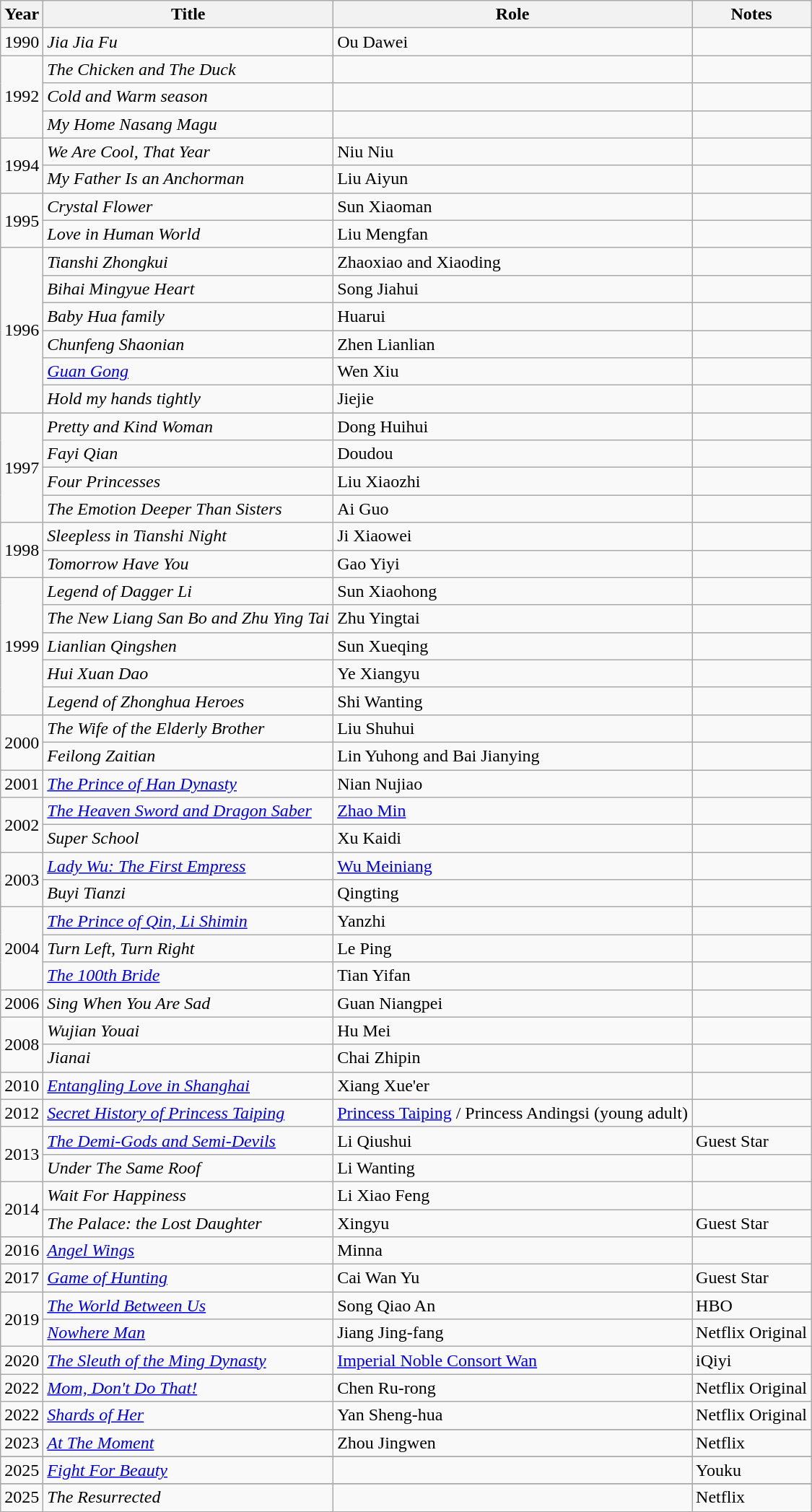<table class="wikitable sortable">
<tr>
<th>Year</th>
<th>Title</th>
<th>Role</th>
<th class="unsortable">Notes</th>
</tr>
<tr>
<td>1990</td>
<td><em>Jia Jia Fu</em></td>
<td>Ou Dawei</td>
<td></td>
</tr>
<tr>
<td rowspan=3>1992</td>
<td><em>The Chicken and The Duck</em></td>
<td></td>
<td></td>
</tr>
<tr>
<td><em>Cold and Warm season</em></td>
<td></td>
<td></td>
</tr>
<tr>
<td><em>My Home Nasang Magu</em></td>
<td></td>
<td></td>
</tr>
<tr>
<td rowspan=2>1994</td>
<td><em>We Are Cool, That Year</em></td>
<td>Niu Niu</td>
<td></td>
</tr>
<tr>
<td><em>My Father Is an Anchorman</em></td>
<td>Liu Aiyun</td>
<td></td>
</tr>
<tr>
<td rowspan=2>1995</td>
<td><em>Crystal Flower</em></td>
<td>Sun Xiaoman</td>
<td></td>
</tr>
<tr>
<td><em>Love in Human World</em></td>
<td>Liu Mengfan</td>
<td></td>
</tr>
<tr>
<td rowspan=6>1996</td>
<td><em>Tianshi Zhongkui</em></td>
<td>Zhaoxiao and Xiaoding</td>
<td></td>
</tr>
<tr>
<td><em>Bihai Mingyue Heart</em></td>
<td>Song Jiahui</td>
<td></td>
</tr>
<tr>
<td><em>Baby Hua family</em></td>
<td>Huarui</td>
<td></td>
</tr>
<tr>
<td><em>Chunfeng Shaonian</em></td>
<td>Zhen Lianlian</td>
<td></td>
</tr>
<tr>
<td><em><a href='#'>Guan Gong</a></em></td>
<td>Wen Xiu</td>
<td></td>
</tr>
<tr>
<td><em>Hold my hands tightly</em></td>
<td>Jiejie</td>
<td></td>
</tr>
<tr>
<td rowspan=4>1997</td>
<td><em>Pretty and Kind Woman</em></td>
<td>Dong Huihui</td>
<td></td>
</tr>
<tr>
<td><em>Fayi Qian</em></td>
<td>Doudou</td>
<td></td>
</tr>
<tr>
<td><em>Four Princesses</em></td>
<td>Liu Xiaozhi</td>
<td></td>
</tr>
<tr>
<td><em>The Emotion Deeper Than Sisters</em></td>
<td>Ai Guo</td>
<td></td>
</tr>
<tr>
<td rowspan=2>1998</td>
<td><em>Sleepless in Tianshi Night</em></td>
<td>Ji Xiaowei</td>
<td></td>
</tr>
<tr>
<td><em>Tomorrow Have You</em></td>
<td>Gao Yiyi</td>
<td></td>
</tr>
<tr>
<td rowspan=5>1999</td>
<td><em>Legend of Dagger Li</em></td>
<td>Sun Xiaohong</td>
<td></td>
</tr>
<tr>
<td><em>The New Liang San Bo and Zhu Ying Tai</em></td>
<td>Zhu Yingtai</td>
<td></td>
</tr>
<tr>
<td><em>Lianlian Qingshen</em></td>
<td>Sun Xueqing</td>
<td></td>
</tr>
<tr>
<td><em>Hui Xuan Dao</em></td>
<td>Ye Xiangyu</td>
<td></td>
</tr>
<tr>
<td><em>Legend of Zhonghua Heroes</em></td>
<td>Shi Wanting</td>
<td></td>
</tr>
<tr>
<td rowspan=2>2000</td>
<td><em>The Wife of the Elderly Brother</em></td>
<td>Liu Shuhui</td>
<td></td>
</tr>
<tr>
<td><em>Feilong Zaitian</em></td>
<td>Lin Yuhong and Bai Jianying</td>
<td></td>
</tr>
<tr>
<td>2001</td>
<td><em><a href='#'>The Prince of Han Dynasty</a></em></td>
<td>Nian Nujiao</td>
<td></td>
</tr>
<tr>
<td rowspan=2>2002</td>
<td><em><a href='#'>The Heaven Sword and Dragon Saber</a></em></td>
<td><a href='#'>Zhao Min</a></td>
<td></td>
</tr>
<tr>
<td><em>Super School</em></td>
<td>Xu Kaidi</td>
<td></td>
</tr>
<tr>
<td rowspan=2>2003</td>
<td><em><a href='#'>Lady Wu: The First Empress</a></em></td>
<td><a href='#'>Wu Meiniang</a></td>
<td></td>
</tr>
<tr>
<td><em>Buyi Tianzi</em></td>
<td>Qingting</td>
<td></td>
</tr>
<tr>
<td rowspan=3>2004</td>
<td><em><a href='#'>The Prince of Qin, Li Shimin</a></em></td>
<td>Yanzhi</td>
<td></td>
</tr>
<tr>
<td><em>Turn Left, Turn Right</em></td>
<td>Le Ping</td>
<td></td>
</tr>
<tr>
<td><em><a href='#'>The 100th Bride</a></em></td>
<td>Tian Yifan</td>
<td></td>
</tr>
<tr>
<td>2006</td>
<td><em>Sing When You Are Sad</em></td>
<td>Guan Niangpei</td>
<td></td>
</tr>
<tr>
<td rowspan=2>2008</td>
<td><em>Wujian Youai</em></td>
<td>Hu Mei</td>
<td></td>
</tr>
<tr>
<td><em>Jianai</em></td>
<td>Chai Zhipin</td>
<td></td>
</tr>
<tr>
<td>2010</td>
<td><em><a href='#'>Entangling Love in Shanghai</a></em></td>
<td>Xiang Xue'er</td>
<td></td>
</tr>
<tr>
<td>2012</td>
<td><em><a href='#'>Secret History of Princess Taiping</a></em></td>
<td><a href='#'>Princess Taiping</a> / Princess Andingsi (young adult)</td>
<td></td>
</tr>
<tr>
<td rowspan=2>2013</td>
<td><em><a href='#'>The Demi-Gods and Semi-Devils</a></em></td>
<td>Li Qiushui</td>
<td>Guest Star</td>
</tr>
<tr>
<td><em>Under The Same Roof</em></td>
<td>Li Wanting</td>
<td></td>
</tr>
<tr>
<td rowspan=2>2014</td>
<td><em>Wait For Happiness</em></td>
<td>Li Xiao Feng</td>
<td></td>
</tr>
<tr>
<td><em>The Palace: the Lost Daughter </em></td>
<td>Xingyu</td>
<td>Guest Star</td>
</tr>
<tr>
<td>2016</td>
<td><em><a href='#'>Angel Wings</a></em></td>
<td>Minna</td>
<td></td>
</tr>
<tr>
<td>2017</td>
<td><em><a href='#'>Game of Hunting</a></em></td>
<td>Cai Wan Yu</td>
<td>Guest Star</td>
</tr>
<tr>
<td rowspan=2>2019</td>
<td><em><a href='#'>The World Between Us</a></em></td>
<td>Song Qiao An</td>
<td>HBO</td>
</tr>
<tr>
<td><em><a href='#'>Nowhere Man</a></em></td>
<td>Jiang Jing-fang</td>
<td>Netflix Original</td>
</tr>
<tr>
<td>2020</td>
<td><em><a href='#'>The Sleuth of the Ming Dynasty</a></em></td>
<td><a href='#'>Imperial Noble Consort Wan</a></td>
<td>iQiyi</td>
</tr>
<tr>
<td>2022</td>
<td><em><a href='#'>Mom, Don't Do That!</a></em></td>
<td>Chen Ru-rong</td>
<td>Netflix Original</td>
</tr>
<tr>
<td>2022</td>
<td><em><a href='#'>Shards of Her</a></em></td>
<td>Yan Sheng-hua</td>
<td>Netflix Original</td>
</tr>
<tr>
</tr>
<tr>
<td>2023</td>
<td><em><a href='#'>At The Moment</a></em></td>
<td>Zhou Jingwen</td>
<td>Netflix</td>
</tr>
<tr>
</tr>
<tr>
<td>2025</td>
<td><em><a href='#'>Fight For Beauty</a></em></td>
<td></td>
<td>Youku</td>
</tr>
<tr>
</tr>
<tr>
<td>2025</td>
<td><em>The Resurrected</em></td>
<td></td>
<td>Netflix</td>
</tr>
<tr>
</tr>
</table>
